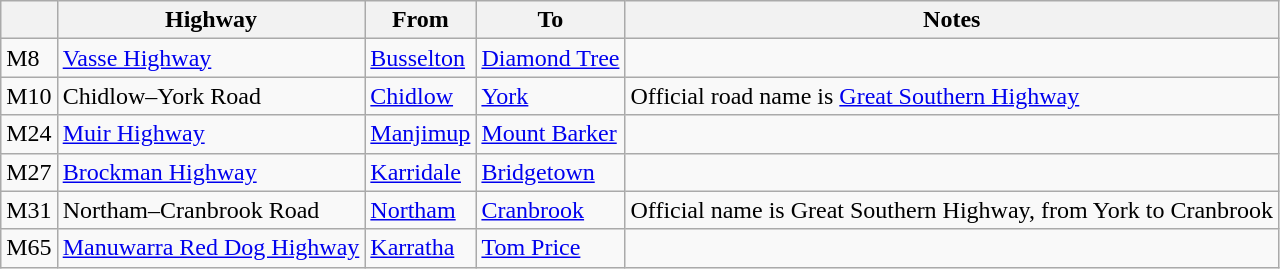<table class="wikitable">
<tr>
<th scope="col"></th>
<th scope="col">Highway</th>
<th scope="col">From</th>
<th scope="col">To</th>
<th scope="col">Notes</th>
</tr>
<tr>
<td>M8</td>
<td><a href='#'>Vasse Highway</a></td>
<td><a href='#'>Busselton</a></td>
<td><a href='#'>Diamond Tree</a></td>
<td></td>
</tr>
<tr>
<td>M10</td>
<td>Chidlow–York Road</td>
<td><a href='#'>Chidlow</a></td>
<td><a href='#'>York</a></td>
<td>Official road name is <a href='#'>Great Southern Highway</a></td>
</tr>
<tr>
<td>M24</td>
<td><a href='#'>Muir Highway</a></td>
<td><a href='#'>Manjimup</a></td>
<td><a href='#'>Mount Barker</a></td>
<td></td>
</tr>
<tr>
<td>M27</td>
<td><a href='#'>Brockman Highway</a></td>
<td><a href='#'>Karridale</a></td>
<td><a href='#'>Bridgetown</a></td>
<td></td>
</tr>
<tr>
<td>M31</td>
<td>Northam–Cranbrook Road</td>
<td><a href='#'>Northam</a></td>
<td><a href='#'>Cranbrook</a></td>
<td>Official name is Great Southern Highway, from York to Cranbrook</td>
</tr>
<tr>
<td>M65</td>
<td><a href='#'>Manuwarra Red Dog Highway</a></td>
<td><a href='#'>Karratha</a></td>
<td><a href='#'>Tom Price</a></td>
<td></td>
</tr>
</table>
